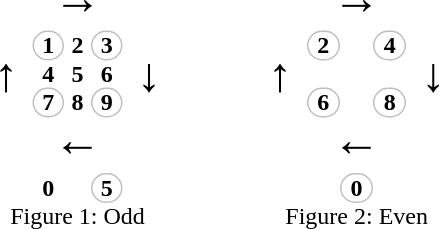<table cellpadding="0" cellspacing="0" style="text-align:center;width:20em;">
<tr>
<td colspan="5" style="font-size:200%;">→</td>
<td rowspan="7" style="padding:1em;"> </td>
<td colspan="5" style="font-size:200%;">→</td>
</tr>
<tr>
<td rowspan="3" style="font-size:200%;">↑</td>
<th style="border:1px solid silver;border-radius:1em;">1</th>
<th>2</th>
<th style="border:1px solid silver;border-radius:1em;">3</th>
<td rowspan="3" style="font-size:200%;">↓</td>
<td rowspan="3" style="font-size:200%;">↑</td>
<th style="border:1px solid silver;border-radius:1em;">2</th>
<th></th>
<th style="border:1px solid silver;border-radius:1em;">4</th>
<td rowspan="3" style="font-size:200%;">↓</td>
</tr>
<tr>
<th>4</th>
<th>5</th>
<th>6</th>
<th></th>
<th></th>
<th></th>
</tr>
<tr>
<th style="border:1px solid silver;border-radius:1em;">7</th>
<th>8</th>
<th style="border:1px solid silver;border-radius:1em;">9</th>
<th style="border:1px solid silver;border-radius:1em;">6</th>
<th></th>
<th style="border:1px solid silver;border-radius:1em;">8</th>
</tr>
<tr>
<td colspan="5" style="font-size:200%;">←</td>
<td colspan="5" style="font-size:200%;">←</td>
</tr>
<tr>
<td></td>
<th>0</th>
<th></th>
<th style="border:1px solid silver;border-radius:1em;">5</th>
<td></td>
<td colspan="2"> </td>
<th style="border:1px solid silver;border-radius:1em;">0</th>
<td colspan="2"> </td>
</tr>
<tr>
<td colspan="5">Figure 1: Odd</td>
<td colspan="5">Figure 2: Even</td>
</tr>
</table>
